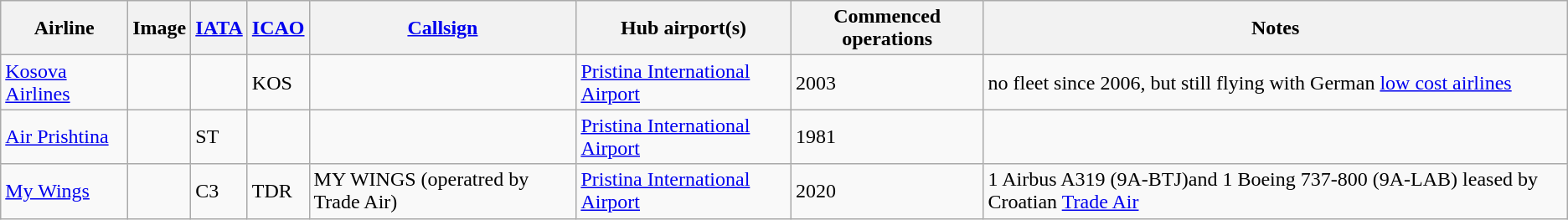<table class="wikitable sortable" style="border: 0; cellpadding: 2; cellspacing: 3;">
<tr valign="middle">
<th>Airline</th>
<th>Image</th>
<th><a href='#'>IATA</a></th>
<th><a href='#'>ICAO</a></th>
<th><a href='#'>Callsign</a></th>
<th>Hub airport(s)</th>
<th>Commenced operations</th>
<th class="unsortable">Notes</th>
</tr>
<tr>
<td><a href='#'>Kosova Airlines</a></td>
<td></td>
<td></td>
<td>KOS</td>
<td></td>
<td><a href='#'>Pristina International Airport</a></td>
<td>2003</td>
<td>no fleet since 2006, but still flying with German <a href='#'>low cost airlines</a></td>
</tr>
<tr>
<td><a href='#'>Air Prishtina</a></td>
<td></td>
<td>ST</td>
<td></td>
<td></td>
<td><a href='#'>Pristina International Airport</a></td>
<td>1981</td>
<td></td>
</tr>
<tr>
<td><a href='#'>My Wings</a></td>
<td></td>
<td>C3</td>
<td>TDR</td>
<td>MY WINGS (operatred by Trade Air)</td>
<td><a href='#'>Pristina International Airport</a></td>
<td>2020</td>
<td>1 Airbus A319 (9A-BTJ)and 1 Boeing 737-800 (9A-LAB) leased by Croatian <a href='#'>Trade Air</a></td>
</tr>
</table>
